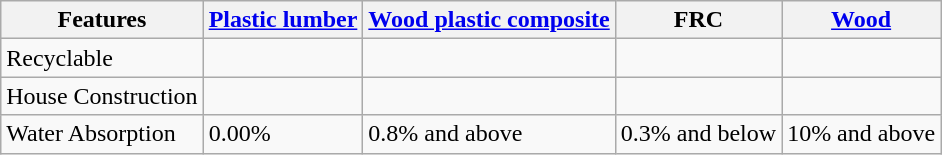<table class="wikitable">
<tr>
<th>Features</th>
<th><a href='#'>Plastic lumber</a></th>
<th><a href='#'>Wood plastic composite</a></th>
<th>FRC</th>
<th><a href='#'>Wood</a></th>
</tr>
<tr>
<td>Recyclable</td>
<td></td>
<td></td>
<td></td>
<td></td>
</tr>
<tr>
<td>House Construction</td>
<td></td>
<td></td>
<td></td>
<td></td>
</tr>
<tr>
<td>Water Absorption</td>
<td>0.00%</td>
<td>0.8% and above</td>
<td>0.3% and below</td>
<td>10% and above</td>
</tr>
</table>
